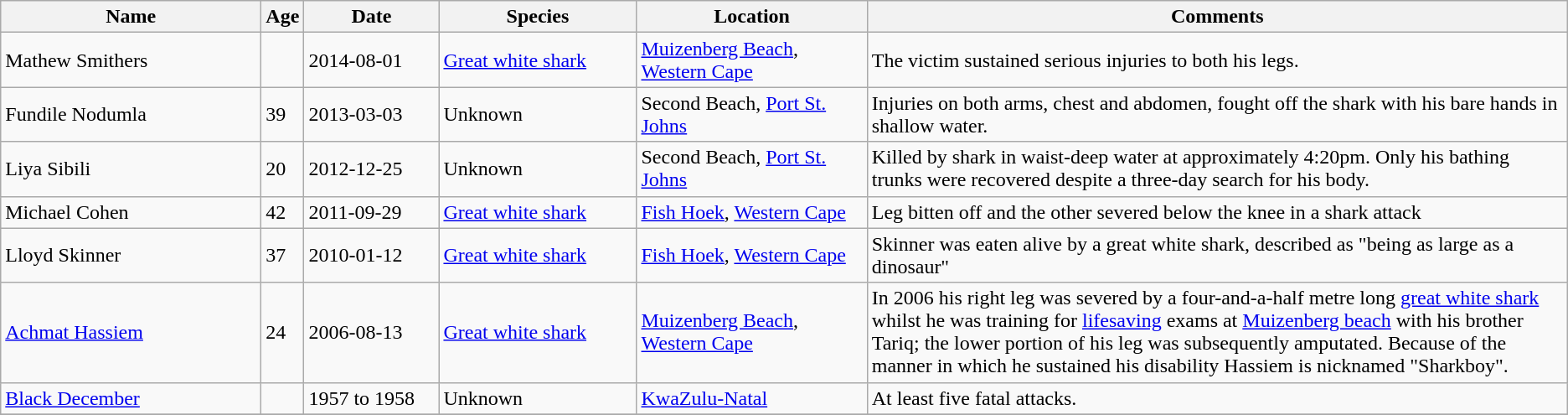<table class="wikitable">
<tr>
<th width="200">Name</th>
<th>Age</th>
<th width="100">Date</th>
<th width="150">Species</th>
<th>Location</th>
<th width="550">Comments</th>
</tr>
<tr>
<td>Mathew Smithers</td>
<td></td>
<td>2014-08-01</td>
<td><a href='#'>Great white shark</a></td>
<td><a href='#'>Muizenberg Beach</a>, <a href='#'>Western Cape</a></td>
<td>The victim sustained serious injuries to both his legs.</td>
</tr>
<tr>
<td>Fundile Nodumla</td>
<td>39</td>
<td>2013-03-03</td>
<td>Unknown</td>
<td>Second Beach, <a href='#'>Port St. Johns</a></td>
<td>Injuries on both arms, chest and abdomen, fought off the shark with his bare hands in shallow water.</td>
</tr>
<tr>
<td>Liya Sibili</td>
<td>20</td>
<td>2012-12-25</td>
<td>Unknown</td>
<td>Second Beach, <a href='#'>Port St. Johns</a></td>
<td>Killed by shark in waist-deep water at approximately 4:20pm. Only his bathing trunks were recovered despite a three-day search for his body.</td>
</tr>
<tr>
<td>Michael Cohen</td>
<td>42</td>
<td>2011-09-29</td>
<td><a href='#'>Great white shark</a></td>
<td><a href='#'>Fish Hoek</a>, <a href='#'>Western Cape</a></td>
<td>Leg bitten off and the other severed below the knee in a shark attack</td>
</tr>
<tr>
<td>Lloyd Skinner</td>
<td>37</td>
<td>2010-01-12</td>
<td><a href='#'>Great white shark</a></td>
<td><a href='#'>Fish Hoek</a>, <a href='#'>Western Cape</a></td>
<td>Skinner was eaten alive by a great white shark, described as "being as large as a dinosaur"</td>
</tr>
<tr>
<td><a href='#'>Achmat Hassiem</a></td>
<td>24</td>
<td>2006-08-13</td>
<td><a href='#'>Great white shark</a></td>
<td><a href='#'>Muizenberg Beach</a>, <a href='#'>Western Cape</a></td>
<td>In 2006 his right leg was severed by a four-and-a-half metre long <a href='#'>great white shark</a> whilst he was training for <a href='#'>lifesaving</a> exams at <a href='#'>Muizenberg beach</a> with his brother Tariq; the lower portion of his leg was subsequently amputated. Because of the manner in which he sustained his disability Hassiem is nicknamed "Sharkboy".</td>
</tr>
<tr>
<td><a href='#'>Black December</a></td>
<td></td>
<td>1957 to 1958</td>
<td>Unknown</td>
<td><a href='#'>KwaZulu-Natal</a></td>
<td>At least five fatal attacks.</td>
</tr>
<tr>
</tr>
</table>
